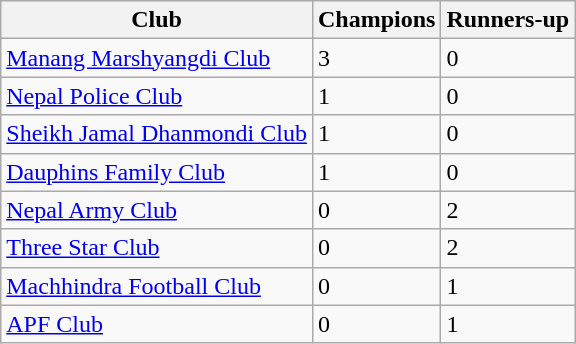<table class="wikitable sortable">
<tr>
<th>Club</th>
<th>Champions</th>
<th>Runners-up</th>
</tr>
<tr>
<td> <a href='#'>Manang Marshyangdi Club</a></td>
<td>3</td>
<td>0</td>
</tr>
<tr>
<td> <a href='#'>Nepal Police Club</a></td>
<td>1</td>
<td>0</td>
</tr>
<tr>
<td> <a href='#'>Sheikh Jamal Dhanmondi Club</a></td>
<td>1</td>
<td>0</td>
</tr>
<tr>
<td> <a href='#'>Dauphins Family Club</a></td>
<td>1</td>
<td>0</td>
</tr>
<tr>
<td> <a href='#'>Nepal Army Club</a></td>
<td>0</td>
<td>2</td>
</tr>
<tr>
<td> <a href='#'>Three Star Club</a></td>
<td>0</td>
<td>2</td>
</tr>
<tr>
<td> <a href='#'>Machhindra Football Club</a></td>
<td>0</td>
<td>1</td>
</tr>
<tr>
<td> <a href='#'>APF Club</a></td>
<td>0</td>
<td>1</td>
</tr>
</table>
